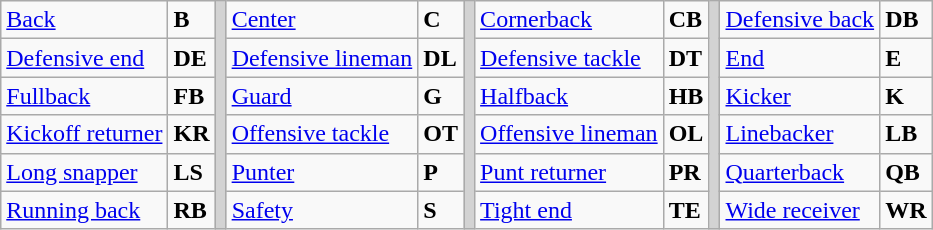<table class="wikitable">
<tr>
<td><a href='#'>Back</a></td>
<td><strong>B</strong></td>
<td rowSpan="6" style="background-color:lightgrey;"></td>
<td><a href='#'>Center</a></td>
<td><strong>C</strong></td>
<td rowSpan="6" style="background-color:lightgrey;"></td>
<td><a href='#'>Cornerback</a></td>
<td><strong>CB</strong></td>
<td rowSpan="6" style="background-color:lightgrey;"></td>
<td><a href='#'>Defensive back</a></td>
<td><strong>DB</strong></td>
</tr>
<tr>
<td><a href='#'>Defensive end</a></td>
<td><strong>DE</strong></td>
<td><a href='#'>Defensive lineman</a></td>
<td><strong>DL</strong></td>
<td><a href='#'>Defensive tackle</a></td>
<td><strong>DT</strong></td>
<td><a href='#'>End</a></td>
<td><strong>E</strong></td>
</tr>
<tr>
<td><a href='#'>Fullback</a></td>
<td><strong>FB</strong></td>
<td><a href='#'>Guard</a></td>
<td><strong>G</strong></td>
<td><a href='#'>Halfback</a></td>
<td><strong>HB</strong></td>
<td><a href='#'>Kicker</a></td>
<td><strong>K</strong></td>
</tr>
<tr>
<td><a href='#'>Kickoff returner</a></td>
<td><strong>KR</strong></td>
<td><a href='#'>Offensive tackle</a></td>
<td><strong>OT</strong></td>
<td><a href='#'>Offensive lineman</a></td>
<td><strong>OL</strong></td>
<td><a href='#'>Linebacker</a></td>
<td><strong>LB</strong></td>
</tr>
<tr>
<td><a href='#'>Long snapper</a></td>
<td><strong>LS</strong></td>
<td><a href='#'>Punter</a></td>
<td><strong>P</strong></td>
<td><a href='#'>Punt returner</a></td>
<td><strong>PR</strong></td>
<td><a href='#'>Quarterback</a></td>
<td><strong>QB</strong></td>
</tr>
<tr>
<td><a href='#'>Running back</a></td>
<td><strong>RB</strong></td>
<td><a href='#'>Safety</a></td>
<td><strong>S</strong></td>
<td><a href='#'>Tight end</a></td>
<td><strong>TE</strong></td>
<td><a href='#'>Wide receiver</a></td>
<td><strong>WR</strong></td>
</tr>
</table>
